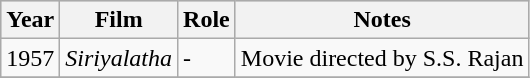<table class="wikitable sortable">
<tr style="background:#ccc; text-align:center;">
<th>Year</th>
<th>Film</th>
<th>Role</th>
<th>Notes</th>
</tr>
<tr>
<td>1957</td>
<td><em>Siriyalatha</em></td>
<td>-</td>
<td>Movie directed by  S.S. Rajan</td>
</tr>
<tr>
</tr>
</table>
